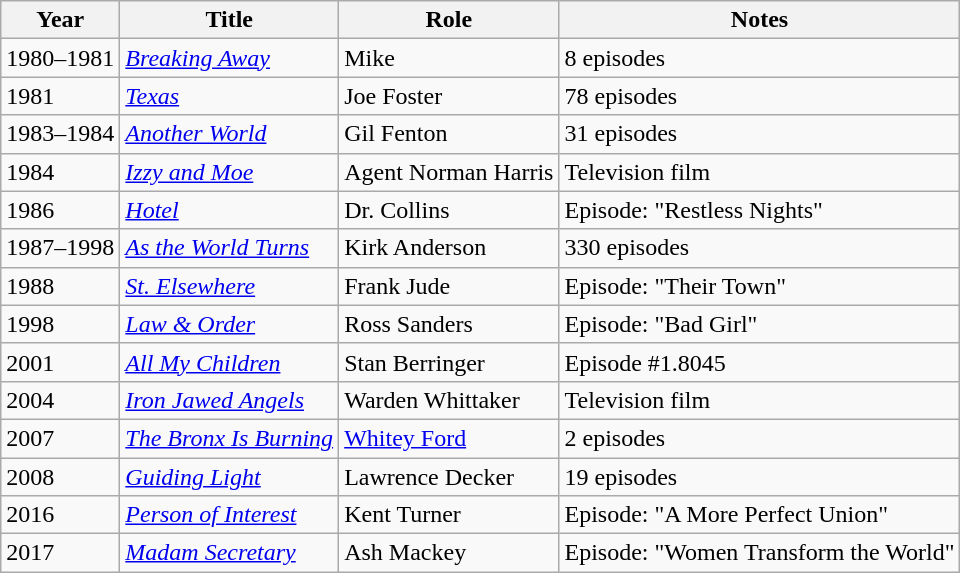<table class="wikitable sortable">
<tr>
<th>Year</th>
<th>Title</th>
<th>Role</th>
<th>Notes</th>
</tr>
<tr>
<td>1980–1981</td>
<td><em><a href='#'>Breaking Away</a></em></td>
<td>Mike</td>
<td>8 episodes</td>
</tr>
<tr>
<td>1981</td>
<td><a href='#'><em>Texas</em></a></td>
<td>Joe Foster</td>
<td>78 episodes</td>
</tr>
<tr>
<td>1983–1984</td>
<td><a href='#'><em>Another World</em></a></td>
<td>Gil Fenton</td>
<td>31 episodes</td>
</tr>
<tr>
<td>1984</td>
<td><em><a href='#'>Izzy and Moe</a></em></td>
<td>Agent Norman Harris</td>
<td>Television film</td>
</tr>
<tr>
<td>1986</td>
<td><a href='#'><em>Hotel</em></a></td>
<td>Dr. Collins</td>
<td>Episode: "Restless Nights"</td>
</tr>
<tr>
<td>1987–1998</td>
<td><em><a href='#'>As the World Turns</a></em></td>
<td>Kirk Anderson</td>
<td>330 episodes</td>
</tr>
<tr>
<td>1988</td>
<td><em><a href='#'>St. Elsewhere</a></em></td>
<td>Frank Jude</td>
<td>Episode: "Their Town"</td>
</tr>
<tr>
<td>1998</td>
<td><em><a href='#'>Law & Order</a></em></td>
<td>Ross Sanders</td>
<td>Episode: "Bad Girl"</td>
</tr>
<tr>
<td>2001</td>
<td><em><a href='#'>All My Children</a></em></td>
<td>Stan Berringer</td>
<td>Episode #1.8045</td>
</tr>
<tr>
<td>2004</td>
<td><em><a href='#'>Iron Jawed Angels</a></em></td>
<td>Warden Whittaker</td>
<td>Television film</td>
</tr>
<tr>
<td>2007</td>
<td><em><a href='#'>The Bronx Is Burning</a></em></td>
<td><a href='#'>Whitey Ford</a></td>
<td>2 episodes</td>
</tr>
<tr>
<td>2008</td>
<td><em><a href='#'>Guiding Light</a></em></td>
<td>Lawrence Decker</td>
<td>19 episodes</td>
</tr>
<tr>
<td>2016</td>
<td><a href='#'><em>Person of Interest</em></a></td>
<td>Kent Turner</td>
<td>Episode: "A More Perfect Union"</td>
</tr>
<tr>
<td>2017</td>
<td><a href='#'><em>Madam Secretary</em></a></td>
<td>Ash Mackey</td>
<td>Episode: "Women Transform the World"</td>
</tr>
</table>
